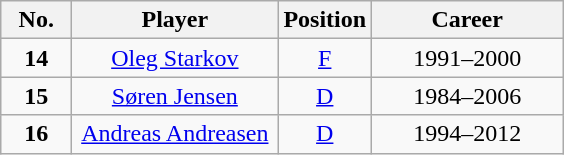<table class="wikitable sortable" style="text-align:center">
<tr>
<th width=40px>No.</th>
<th width=130px>Player</th>
<th width=40px>Position</th>
<th width=120px>Career</th>
</tr>
<tr>
<td><strong>14</strong></td>
<td><a href='#'>Oleg Starkov</a></td>
<td><a href='#'>F</a></td>
<td>1991–2000</td>
</tr>
<tr>
<td><strong>15</strong></td>
<td><a href='#'>Søren Jensen</a></td>
<td><a href='#'>D</a></td>
<td>1984–2006</td>
</tr>
<tr>
<td><strong>16</strong></td>
<td><a href='#'>Andreas Andreasen</a></td>
<td><a href='#'>D</a></td>
<td>1994–2012</td>
</tr>
</table>
